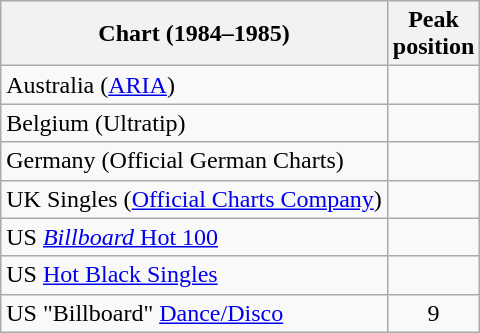<table class="wikitable sortable">
<tr>
<th>Chart (1984–1985)</th>
<th>Peak<br>position</th>
</tr>
<tr>
<td>Australia (<a href='#'>ARIA</a>)</td>
<td></td>
</tr>
<tr>
<td>Belgium (Ultratip)</td>
<td></td>
</tr>
<tr>
<td>Germany (Official German Charts)</td>
<td></td>
</tr>
<tr>
<td>UK Singles (<a href='#'>Official Charts Company</a>)</td>
<td></td>
</tr>
<tr>
<td>US <a href='#'><em>Billboard</em> Hot 100</a></td>
<td></td>
</tr>
<tr>
<td>US <a href='#'>Hot Black Singles</a></td>
<td></td>
</tr>
<tr>
<td align="left">US "Billboard" <a href='#'>Dance/Disco</a></td>
<td style="text-align:center;">9</td>
</tr>
</table>
